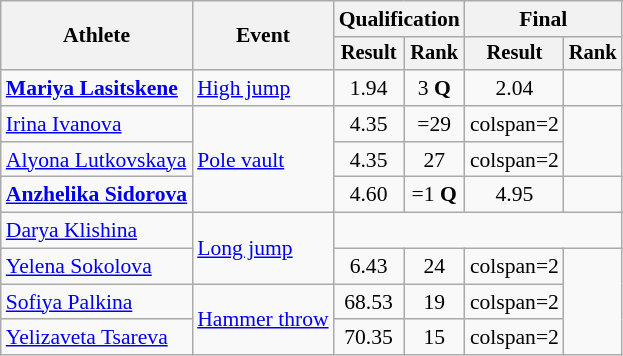<table class=wikitable style=font-size:90%>
<tr>
<th rowspan=2>Athlete</th>
<th rowspan=2>Event</th>
<th colspan=2>Qualification</th>
<th colspan=2>Final</th>
</tr>
<tr style=font-size:95%>
<th>Result</th>
<th>Rank</th>
<th>Result</th>
<th>Rank</th>
</tr>
<tr align=center>
<td align=left><strong><a href='#'>Mariya Lasitskene</a></strong></td>
<td align=left><a href='#'>High jump</a></td>
<td>1.94</td>
<td>3 <strong>Q</strong></td>
<td>2.04</td>
<td></td>
</tr>
<tr align=center>
<td align=left><a href='#'>Irina Ivanova</a></td>
<td align=left rowspan=3><a href='#'>Pole vault</a></td>
<td>4.35</td>
<td>=29</td>
<td>colspan=2 </td>
</tr>
<tr align=center>
<td align=left><a href='#'>Alyona Lutkovskaya</a></td>
<td>4.35</td>
<td>27</td>
<td>colspan=2 </td>
</tr>
<tr align=center>
<td align=left><strong><a href='#'>Anzhelika Sidorova</a></strong></td>
<td>4.60</td>
<td>=1 <strong>Q</strong></td>
<td>4.95</td>
<td></td>
</tr>
<tr align=center>
<td align=left><a href='#'>Darya Klishina</a></td>
<td align=left rowspan=2><a href='#'>Long jump</a></td>
<td colspan=4></td>
</tr>
<tr align=center>
<td align=left><a href='#'>Yelena Sokolova</a></td>
<td>6.43</td>
<td>24</td>
<td>colspan=2 </td>
</tr>
<tr align=center>
<td align=left><a href='#'>Sofiya Palkina</a></td>
<td align=left rowspan=2><a href='#'>Hammer throw</a></td>
<td>68.53</td>
<td>19</td>
<td>colspan=2 </td>
</tr>
<tr align=center>
<td align=left><a href='#'>Yelizaveta Tsareva</a></td>
<td>70.35</td>
<td>15</td>
<td>colspan=2 </td>
</tr>
</table>
